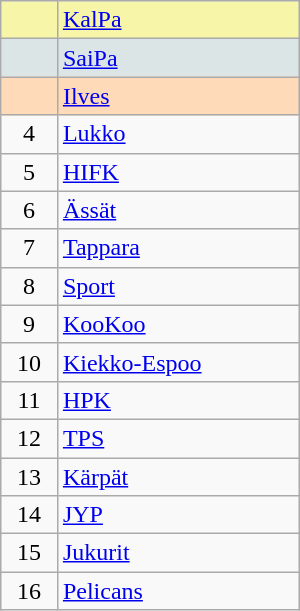<table class="wikitable" style="width:200px;">
<tr style="background:#F7F6A8;">
<td align=center></td>
<td><a href='#'>KalPa</a></td>
</tr>
<tr style="background:#DCE5E5;">
<td align=center></td>
<td><a href='#'>SaiPa</a></td>
</tr>
<tr style="background:#FFDAB9;">
<td align=center></td>
<td><a href='#'>Ilves</a></td>
</tr>
<tr>
<td align=center>4</td>
<td><a href='#'>Lukko</a></td>
</tr>
<tr>
<td align=center>5</td>
<td><a href='#'>HIFK</a></td>
</tr>
<tr>
<td align=center>6</td>
<td><a href='#'>Ässät</a></td>
</tr>
<tr>
<td align=center>7</td>
<td><a href='#'>Tappara</a></td>
</tr>
<tr>
<td align=center>8</td>
<td><a href='#'>Sport</a></td>
</tr>
<tr>
<td align=center>9</td>
<td><a href='#'>KooKoo</a></td>
</tr>
<tr>
<td align=center>10</td>
<td><a href='#'>Kiekko-Espoo</a></td>
</tr>
<tr>
<td align=center>11</td>
<td><a href='#'>HPK</a></td>
</tr>
<tr>
<td align=center>12</td>
<td><a href='#'>TPS</a></td>
</tr>
<tr>
<td align=center>13</td>
<td><a href='#'>Kärpät</a></td>
</tr>
<tr>
<td align=center>14</td>
<td><a href='#'>JYP</a></td>
</tr>
<tr>
<td align=center>15</td>
<td><a href='#'>Jukurit</a></td>
</tr>
<tr>
<td align=center>16</td>
<td><a href='#'>Pelicans</a></td>
</tr>
</table>
